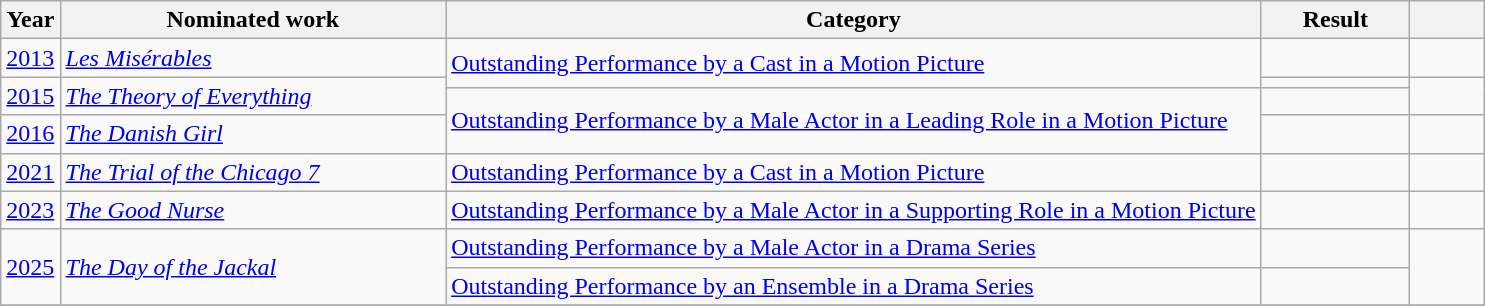<table class=wikitable>
<tr>
<th width=4%>Year</th>
<th width=26%>Nominated work</th>
<th width=55%>Category</th>
<th width=10%>Result</th>
<th width=5%></th>
</tr>
<tr>
<td><a href='#'>2013</a></td>
<td><em><a href='#'>Les Misérables</a></em></td>
<td rowspan="2"><a href='#'>Outstanding Performance by a Cast in a Motion Picture</a></td>
<td></td>
<td></td>
</tr>
<tr>
<td rowspan="2"><a href='#'>2015</a></td>
<td rowspan="2"><em><a href='#'>The Theory of Everything</a></em></td>
<td></td>
<td rowspan="2"></td>
</tr>
<tr>
<td rowspan="2"><a href='#'>Outstanding Performance by a Male Actor in a Leading Role in a Motion Picture</a></td>
<td></td>
</tr>
<tr>
<td><a href='#'>2016</a></td>
<td><em><a href='#'>The Danish Girl</a></em></td>
<td></td>
<td></td>
</tr>
<tr>
<td><a href='#'>2021</a></td>
<td><em><a href='#'>The Trial of the Chicago 7</a></em></td>
<td><a href='#'>Outstanding Performance by a Cast in a Motion Picture</a></td>
<td></td>
<td></td>
</tr>
<tr>
<td><a href='#'>2023</a></td>
<td><em><a href='#'>The Good Nurse</a></em></td>
<td><a href='#'>Outstanding Performance by a Male Actor in a Supporting Role in a Motion Picture</a></td>
<td></td>
<td></td>
</tr>
<tr>
<td rowspan="2"><a href='#'>2025</a></td>
<td rowspan="2"><a href='#'><em>The Day of the Jackal</em></a></td>
<td><a href='#'>Outstanding Performance by a Male Actor in a Drama Series</a></td>
<td></td>
<td rowspan="2"></td>
</tr>
<tr>
<td><a href='#'>Outstanding Performance by an Ensemble in a Drama Series</a></td>
<td></td>
</tr>
<tr>
</tr>
</table>
